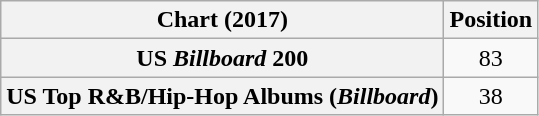<table class="wikitable sortable plainrowheaders" style="text-align:center">
<tr>
<th scope="col">Chart (2017)</th>
<th scope="col">Position</th>
</tr>
<tr>
<th scope="row">US <em>Billboard</em> 200</th>
<td>83</td>
</tr>
<tr>
<th scope="row">US Top R&B/Hip-Hop Albums (<em>Billboard</em>)</th>
<td>38</td>
</tr>
</table>
